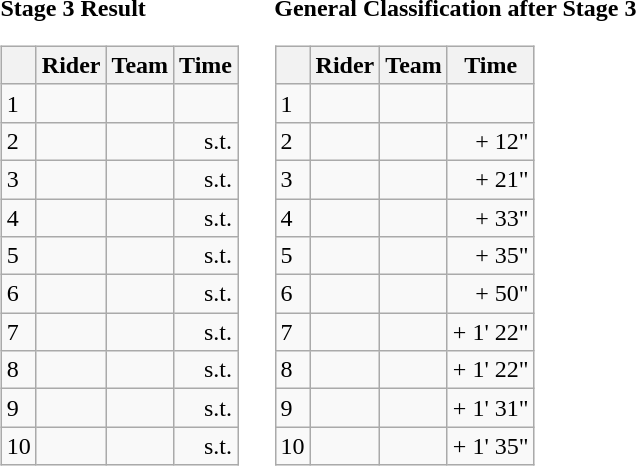<table>
<tr>
<td><strong>Stage 3 Result</strong><br><table class="wikitable">
<tr>
<th></th>
<th>Rider</th>
<th>Team</th>
<th>Time</th>
</tr>
<tr>
<td>1</td>
<td></td>
<td></td>
<td align="right"></td>
</tr>
<tr>
<td>2</td>
<td></td>
<td></td>
<td align="right">s.t.</td>
</tr>
<tr>
<td>3</td>
<td></td>
<td></td>
<td align="right">s.t.</td>
</tr>
<tr>
<td>4</td>
<td></td>
<td></td>
<td align="right">s.t.</td>
</tr>
<tr>
<td>5</td>
<td></td>
<td></td>
<td align="right">s.t.</td>
</tr>
<tr>
<td>6</td>
<td></td>
<td></td>
<td align="right">s.t.</td>
</tr>
<tr>
<td>7</td>
<td></td>
<td></td>
<td align="right">s.t.</td>
</tr>
<tr>
<td>8</td>
<td></td>
<td></td>
<td align="right">s.t.</td>
</tr>
<tr>
<td>9</td>
<td></td>
<td></td>
<td align="right">s.t.</td>
</tr>
<tr>
<td>10</td>
<td></td>
<td></td>
<td align="right">s.t.</td>
</tr>
</table>
</td>
<td></td>
<td><strong>General Classification after Stage 3</strong><br><table class="wikitable">
<tr>
<th></th>
<th>Rider</th>
<th>Team</th>
<th>Time</th>
</tr>
<tr>
<td>1</td>
<td> </td>
<td></td>
<td align="right"></td>
</tr>
<tr>
<td>2</td>
<td></td>
<td></td>
<td align="right">+ 12"</td>
</tr>
<tr>
<td>3</td>
<td> </td>
<td></td>
<td align="right">+ 21"</td>
</tr>
<tr>
<td>4</td>
<td></td>
<td></td>
<td align="right">+ 33"</td>
</tr>
<tr>
<td>5</td>
<td></td>
<td></td>
<td align="right">+ 35"</td>
</tr>
<tr>
<td>6</td>
<td></td>
<td></td>
<td align="right">+ 50"</td>
</tr>
<tr>
<td>7</td>
<td></td>
<td></td>
<td align="right">+ 1' 22"</td>
</tr>
<tr>
<td>8</td>
<td></td>
<td></td>
<td align="right">+ 1' 22"</td>
</tr>
<tr>
<td>9</td>
<td></td>
<td></td>
<td align="right">+ 1' 31"</td>
</tr>
<tr>
<td>10</td>
<td></td>
<td></td>
<td align="right">+ 1' 35"</td>
</tr>
</table>
</td>
</tr>
</table>
